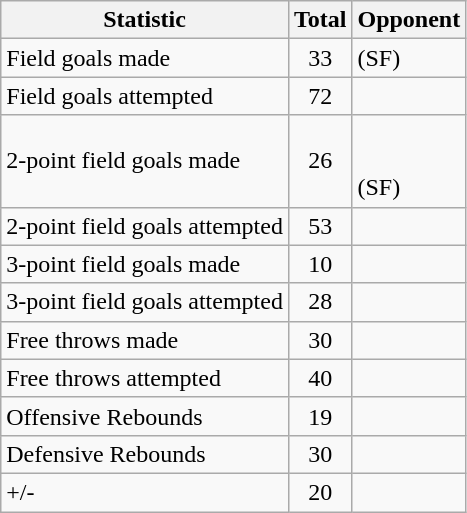<table class=wikitable>
<tr>
<th>Statistic</th>
<th>Total</th>
<th>Opponent</th>
</tr>
<tr>
<td>Field goals made</td>
<td align=center>33</td>
<td> (SF)</td>
</tr>
<tr>
<td>Field goals attempted</td>
<td align=center>72</td>
<td></td>
</tr>
<tr>
<td>2-point field goals made</td>
<td align=center>26</td>
<td><br><br> (SF)</td>
</tr>
<tr>
<td>2-point field goals attempted</td>
<td align=center>53</td>
<td></td>
</tr>
<tr>
<td>3-point field goals made</td>
<td align=center>10</td>
<td></td>
</tr>
<tr>
<td>3-point field goals attempted</td>
<td align=center>28</td>
<td></td>
</tr>
<tr>
<td>Free throws made</td>
<td align=center>30</td>
<td></td>
</tr>
<tr>
<td>Free throws attempted</td>
<td align=center>40</td>
<td></td>
</tr>
<tr>
<td>Offensive Rebounds</td>
<td align=center>19</td>
<td></td>
</tr>
<tr>
<td>Defensive Rebounds</td>
<td align=center>30</td>
<td></td>
</tr>
<tr>
<td>+/-</td>
<td align=center>20</td>
<td></td>
</tr>
</table>
